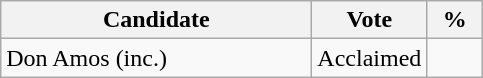<table class="wikitable">
<tr>
<th bgcolor="#DDDDFF" width="200px">Candidate</th>
<th bgcolor="#DDDDFF" width="50px">Vote</th>
<th bgcolor="#DDDDFF" width="30px">%</th>
</tr>
<tr>
<td>Don Amos (inc.)</td>
<td>Acclaimed</td>
<td></td>
</tr>
</table>
